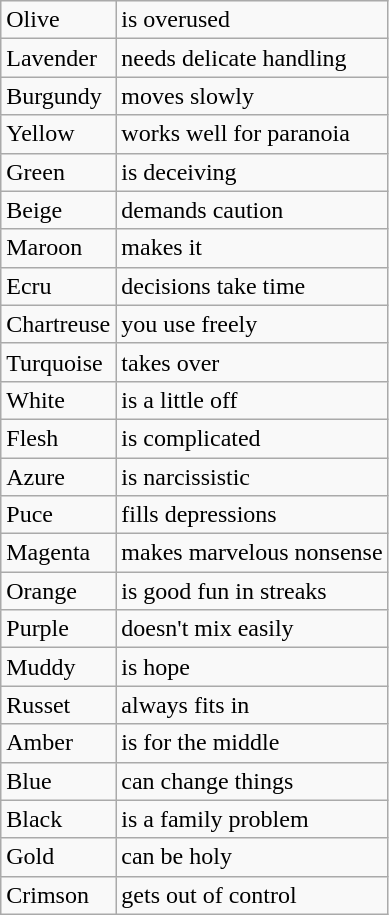<table class="wikitable">
<tr>
<td>Olive</td>
<td>is overused</td>
</tr>
<tr>
<td>Lavender</td>
<td>needs delicate handling</td>
</tr>
<tr>
<td>Burgundy</td>
<td>moves slowly</td>
</tr>
<tr>
<td>Yellow</td>
<td>works well for paranoia</td>
</tr>
<tr>
<td>Green</td>
<td>is deceiving</td>
</tr>
<tr>
<td>Beige</td>
<td>demands caution</td>
</tr>
<tr>
<td>Maroon</td>
<td>makes it</td>
</tr>
<tr>
<td>Ecru</td>
<td>decisions take time</td>
</tr>
<tr>
<td>Chartreuse</td>
<td>you use freely</td>
</tr>
<tr>
<td>Turquoise</td>
<td>takes over</td>
</tr>
<tr>
<td>White</td>
<td>is a little off</td>
</tr>
<tr>
<td>Flesh</td>
<td>is complicated</td>
</tr>
<tr>
<td>Azure</td>
<td>is narcissistic</td>
</tr>
<tr>
<td>Puce</td>
<td>fills depressions</td>
</tr>
<tr>
<td>Magenta</td>
<td>makes marvelous nonsense</td>
</tr>
<tr>
<td>Orange</td>
<td>is good fun in streaks</td>
</tr>
<tr>
<td>Purple</td>
<td>doesn't mix easily</td>
</tr>
<tr>
<td>Muddy</td>
<td>is hope</td>
</tr>
<tr>
<td>Russet</td>
<td>always fits in</td>
</tr>
<tr>
<td>Amber</td>
<td>is for the middle</td>
</tr>
<tr>
<td>Blue</td>
<td>can change things</td>
</tr>
<tr>
<td>Black</td>
<td>is a family problem</td>
</tr>
<tr>
<td>Gold</td>
<td>can be holy</td>
</tr>
<tr>
<td>Crimson</td>
<td>gets out of control</td>
</tr>
</table>
